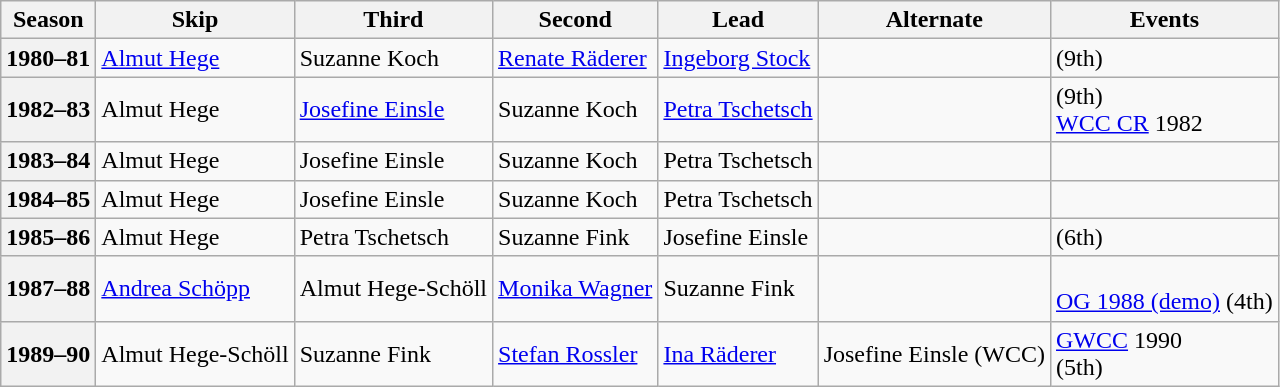<table class="wikitable">
<tr>
<th scope="col">Season</th>
<th scope="col">Skip</th>
<th scope="col">Third</th>
<th scope="col">Second</th>
<th scope="col">Lead</th>
<th scope="col">Alternate</th>
<th scope="col">Events</th>
</tr>
<tr>
<th scope="row">1980–81</th>
<td><a href='#'>Almut Hege</a></td>
<td>Suzanne Koch</td>
<td><a href='#'>Renate Räderer</a></td>
<td><a href='#'>Ingeborg Stock</a></td>
<td></td>
<td> (9th)</td>
</tr>
<tr>
<th scope="row">1982–83</th>
<td>Almut Hege</td>
<td><a href='#'>Josefine Einsle</a></td>
<td>Suzanne Koch</td>
<td><a href='#'>Petra Tschetsch</a></td>
<td></td>
<td> (9th)<br><a href='#'>WCC CR</a> 1982 </td>
</tr>
<tr>
<th scope="row">1983–84</th>
<td>Almut Hege</td>
<td>Josefine Einsle</td>
<td>Suzanne Koch</td>
<td>Petra Tschetsch</td>
<td></td>
<td> </td>
</tr>
<tr>
<th scope="row">1984–85</th>
<td>Almut Hege</td>
<td>Josefine Einsle</td>
<td>Suzanne Koch</td>
<td>Petra Tschetsch</td>
<td></td>
<td> </td>
</tr>
<tr>
<th scope="row">1985–86</th>
<td>Almut Hege</td>
<td>Petra Tschetsch</td>
<td>Suzanne Fink</td>
<td>Josefine Einsle</td>
<td></td>
<td> (6th)</td>
</tr>
<tr>
<th scope="row">1987–88</th>
<td><a href='#'>Andrea Schöpp</a></td>
<td>Almut Hege-Schöll</td>
<td><a href='#'>Monika Wagner</a></td>
<td>Suzanne Fink</td>
<td></td>
<td> <br><a href='#'>OG 1988 (demo)</a> (4th)<br> </td>
</tr>
<tr>
<th scope="row">1989–90</th>
<td>Almut Hege-Schöll</td>
<td>Suzanne Fink</td>
<td><a href='#'>Stefan Rossler</a></td>
<td><a href='#'>Ina Räderer</a></td>
<td>Josefine Einsle (WCC)</td>
<td><a href='#'>GWCC</a> 1990 <br> (5th)</td>
</tr>
</table>
